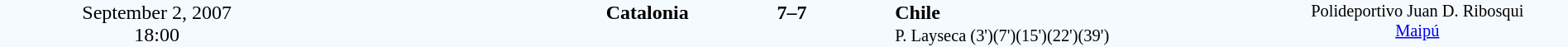<table style="width: 100%; background:#F5FAFF;" cellspacing="0">
<tr>
<td align=center rowspan=3 width=20%>September 2, 2007<br>18:00</td>
</tr>
<tr>
<td width=24% align=right><strong>Catalonia</strong></td>
<td align=center width=13%><strong>7–7</strong></td>
<td width=24%><strong>Chile</strong></td>
<td style=font-size:85% rowspan=3 valign=top align=center>Polideportivo Juan D. Ribosqui<br><a href='#'>Maipú</a></td>
</tr>
<tr style=font-size:85%>
<td></td>
<td valign=top><br></td>
<td>P. Layseca (3')(7')(15')(22')(39')</td>
<td></td>
</tr>
</table>
